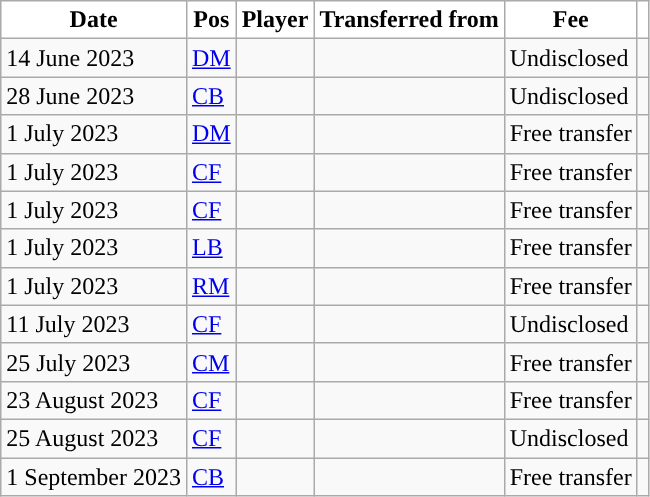<table class="wikitable plainrowheaders sortable">
<tr>
<th style="background-color:white;">Date</th>
<th style="background-color:white;">Pos</th>
<th style="background-color:white;">Player</th>
<th style="background-color:white;">Transferred from</th>
<th style="background-color:white;">Fee</th>
<th style="background-color:white;"></th>
</tr>
<tr>
<td>14 June 2023</td>
<td><a href='#'>DM</a></td>
<td></td>
<td></td>
<td>Undisclosed</td>
<td></td>
</tr>
<tr>
<td>28 June 2023</td>
<td><a href='#'>CB</a></td>
<td></td>
<td></td>
<td>Undisclosed</td>
<td></td>
</tr>
<tr>
<td>1 July 2023</td>
<td><a href='#'>DM</a></td>
<td></td>
<td></td>
<td>Free transfer</td>
<td></td>
</tr>
<tr>
<td>1 July 2023</td>
<td><a href='#'>CF</a></td>
<td></td>
<td></td>
<td>Free transfer</td>
<td></td>
</tr>
<tr>
<td>1 July 2023</td>
<td><a href='#'>CF</a></td>
<td></td>
<td></td>
<td>Free transfer</td>
<td></td>
</tr>
<tr>
<td>1 July 2023</td>
<td><a href='#'>LB</a></td>
<td></td>
<td></td>
<td>Free transfer</td>
<td></td>
</tr>
<tr>
<td>1 July 2023</td>
<td><a href='#'>RM</a></td>
<td></td>
<td></td>
<td>Free transfer</td>
<td></td>
</tr>
<tr>
<td>11 July 2023</td>
<td><a href='#'>CF</a></td>
<td></td>
<td></td>
<td>Undisclosed</td>
<td></td>
</tr>
<tr>
<td>25 July 2023</td>
<td><a href='#'>CM</a></td>
<td></td>
<td></td>
<td>Free transfer</td>
<td></td>
</tr>
<tr>
<td>23 August 2023</td>
<td><a href='#'>CF</a></td>
<td></td>
<td></td>
<td>Free transfer</td>
<td></td>
</tr>
<tr>
<td>25 August 2023</td>
<td><a href='#'>CF</a></td>
<td></td>
<td></td>
<td>Undisclosed</td>
<td></td>
</tr>
<tr>
<td>1 September 2023</td>
<td><a href='#'>CB</a></td>
<td></td>
<td></td>
<td>Free transfer</td>
<td></td>
</tr>
</table>
